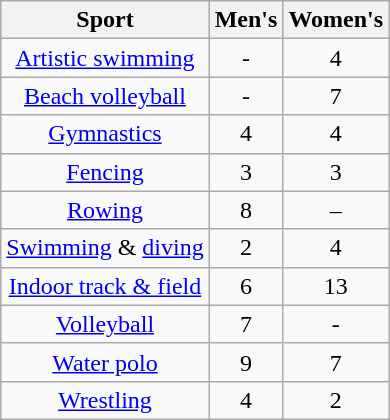<table class="wikitable" style="text-align:center">
<tr>
<th>Sport</th>
<th>Men's</th>
<th>Women's</th>
</tr>
<tr>
<td><a href='#'>Artistic swimming</a></td>
<td>-</td>
<td>4</td>
</tr>
<tr>
<td><a href='#'>Beach volleyball</a></td>
<td>-</td>
<td>7</td>
</tr>
<tr>
<td><a href='#'>Gymnastics</a></td>
<td>4</td>
<td>4</td>
</tr>
<tr>
<td><a href='#'>Fencing</a></td>
<td>3</td>
<td>3</td>
</tr>
<tr>
<td><a href='#'>Rowing</a></td>
<td>8</td>
<td>–</td>
</tr>
<tr>
<td><a href='#'>Swimming</a> & <a href='#'>diving</a></td>
<td>2</td>
<td>4</td>
</tr>
<tr>
<td><a href='#'>Indoor track & field</a></td>
<td>6</td>
<td>13</td>
</tr>
<tr>
<td><a href='#'>Volleyball</a></td>
<td>7</td>
<td>-</td>
</tr>
<tr>
<td><a href='#'>Water polo</a></td>
<td>9</td>
<td>7</td>
</tr>
<tr>
<td><a href='#'>Wrestling</a></td>
<td>4</td>
<td>2</td>
</tr>
</table>
